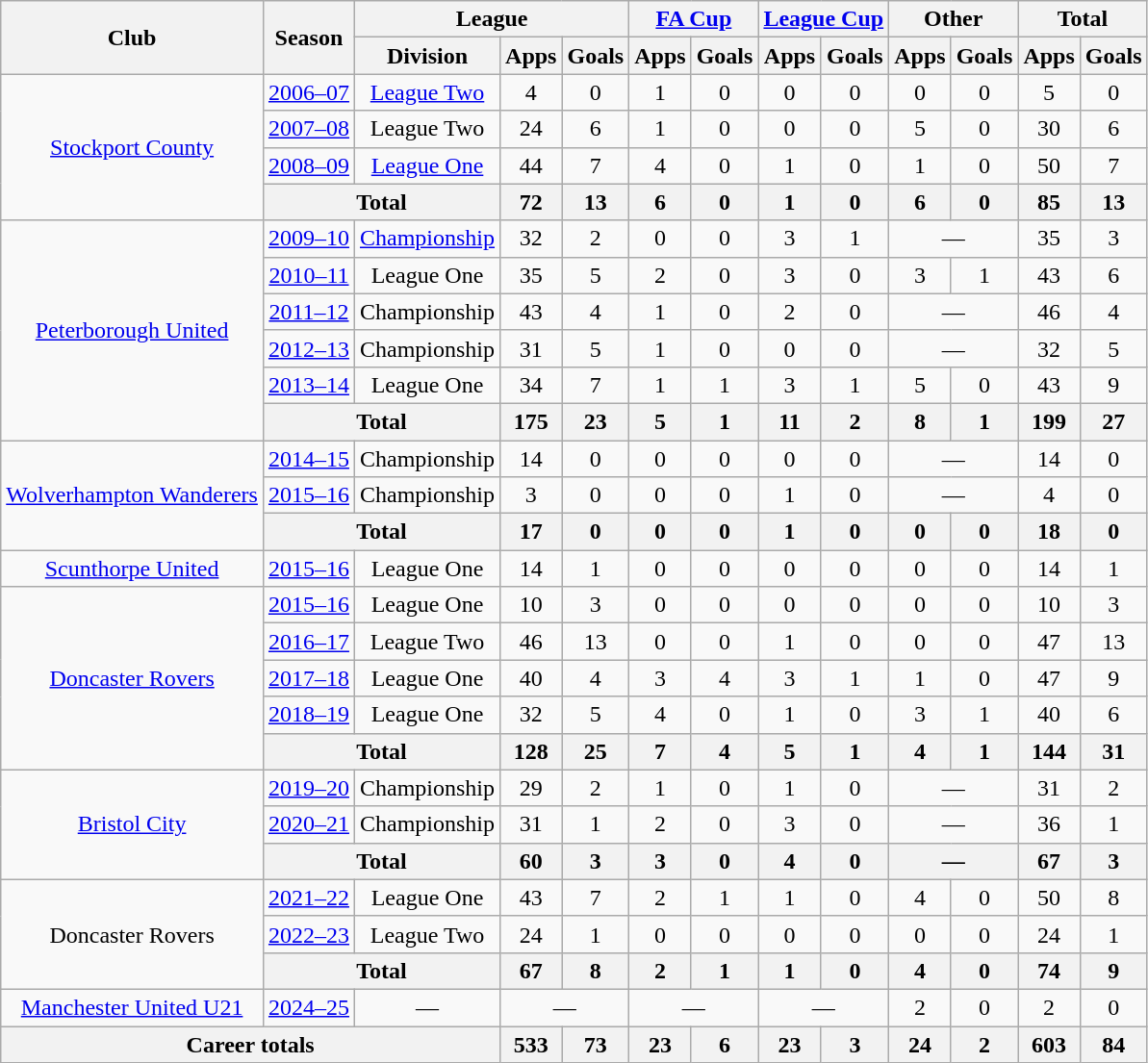<table class="wikitable" style="text-align: center;">
<tr>
<th rowspan="2">Club</th>
<th rowspan="2">Season</th>
<th colspan="3">League</th>
<th colspan="2"><a href='#'>FA Cup</a></th>
<th colspan="2"><a href='#'>League Cup</a></th>
<th colspan="2">Other</th>
<th colspan="2">Total</th>
</tr>
<tr>
<th>Division</th>
<th>Apps</th>
<th>Goals</th>
<th>Apps</th>
<th>Goals</th>
<th>Apps</th>
<th>Goals</th>
<th>Apps</th>
<th>Goals</th>
<th>Apps</th>
<th>Goals</th>
</tr>
<tr>
<td rowspan="4"><a href='#'>Stockport County</a></td>
<td align="center"><a href='#'>2006–07</a></td>
<td><a href='#'>League Two</a></td>
<td>4</td>
<td>0</td>
<td>1</td>
<td>0</td>
<td>0</td>
<td>0</td>
<td>0</td>
<td>0</td>
<td>5</td>
<td>0</td>
</tr>
<tr>
<td><a href='#'>2007–08</a></td>
<td>League Two</td>
<td>24</td>
<td>6</td>
<td>1</td>
<td>0</td>
<td>0</td>
<td>0</td>
<td>5</td>
<td>0</td>
<td>30</td>
<td>6</td>
</tr>
<tr>
<td><a href='#'>2008–09</a></td>
<td><a href='#'>League One</a></td>
<td>44</td>
<td>7</td>
<td>4</td>
<td>0</td>
<td>1</td>
<td>0</td>
<td>1</td>
<td>0</td>
<td>50</td>
<td>7</td>
</tr>
<tr>
<th colspan="2">Total</th>
<th>72</th>
<th>13</th>
<th>6</th>
<th>0</th>
<th>1</th>
<th>0</th>
<th>6</th>
<th>0</th>
<th>85</th>
<th>13</th>
</tr>
<tr>
<td rowspan="6"><a href='#'>Peterborough United</a></td>
<td align="center"><a href='#'>2009–10</a></td>
<td><a href='#'>Championship</a></td>
<td>32</td>
<td>2</td>
<td>0</td>
<td>0</td>
<td>3</td>
<td>1</td>
<td colspan="2">—</td>
<td>35</td>
<td>3</td>
</tr>
<tr>
<td><a href='#'>2010–11</a></td>
<td>League One</td>
<td>35</td>
<td>5</td>
<td>2</td>
<td>0</td>
<td>3</td>
<td>0</td>
<td>3</td>
<td>1</td>
<td>43</td>
<td>6</td>
</tr>
<tr>
<td><a href='#'>2011–12</a></td>
<td>Championship</td>
<td>43</td>
<td>4</td>
<td>1</td>
<td>0</td>
<td>2</td>
<td>0</td>
<td colspan="2">—</td>
<td>46</td>
<td>4</td>
</tr>
<tr>
<td><a href='#'>2012–13</a></td>
<td>Championship</td>
<td>31</td>
<td>5</td>
<td>1</td>
<td>0</td>
<td>0</td>
<td>0</td>
<td colspan="2">—</td>
<td>32</td>
<td>5</td>
</tr>
<tr>
<td><a href='#'>2013–14</a></td>
<td>League One</td>
<td>34</td>
<td>7</td>
<td>1</td>
<td>1</td>
<td>3</td>
<td>1</td>
<td>5</td>
<td>0</td>
<td>43</td>
<td>9</td>
</tr>
<tr>
<th colspan="2">Total</th>
<th>175</th>
<th>23</th>
<th>5</th>
<th>1</th>
<th>11</th>
<th>2</th>
<th>8</th>
<th>1</th>
<th>199</th>
<th>27</th>
</tr>
<tr>
<td rowspan="3"><a href='#'>Wolverhampton Wanderers</a></td>
<td><a href='#'>2014–15</a></td>
<td>Championship</td>
<td>14</td>
<td>0</td>
<td>0</td>
<td>0</td>
<td>0</td>
<td>0</td>
<td colspan="2">—</td>
<td>14</td>
<td>0</td>
</tr>
<tr>
<td><a href='#'>2015–16</a></td>
<td>Championship</td>
<td>3</td>
<td>0</td>
<td>0</td>
<td>0</td>
<td>1</td>
<td>0</td>
<td colspan="2">—</td>
<td>4</td>
<td>0</td>
</tr>
<tr>
<th colspan="2">Total</th>
<th>17</th>
<th>0</th>
<th>0</th>
<th>0</th>
<th>1</th>
<th>0</th>
<th>0</th>
<th>0</th>
<th>18</th>
<th>0</th>
</tr>
<tr>
<td><a href='#'>Scunthorpe United</a></td>
<td><a href='#'>2015–16</a></td>
<td>League One</td>
<td>14</td>
<td>1</td>
<td>0</td>
<td>0</td>
<td>0</td>
<td>0</td>
<td>0</td>
<td>0</td>
<td>14</td>
<td>1</td>
</tr>
<tr>
<td rowspan="5"><a href='#'>Doncaster Rovers</a></td>
<td><a href='#'>2015–16</a></td>
<td>League One</td>
<td>10</td>
<td>3</td>
<td>0</td>
<td>0</td>
<td>0</td>
<td>0</td>
<td>0</td>
<td>0</td>
<td>10</td>
<td>3</td>
</tr>
<tr>
<td><a href='#'>2016–17</a></td>
<td>League Two</td>
<td>46</td>
<td>13</td>
<td>0</td>
<td>0</td>
<td>1</td>
<td>0</td>
<td>0</td>
<td>0</td>
<td>47</td>
<td>13</td>
</tr>
<tr>
<td><a href='#'>2017–18</a></td>
<td>League One</td>
<td>40</td>
<td>4</td>
<td>3</td>
<td>4</td>
<td>3</td>
<td>1</td>
<td>1</td>
<td>0</td>
<td>47</td>
<td>9</td>
</tr>
<tr>
<td><a href='#'>2018–19</a></td>
<td>League One</td>
<td>32</td>
<td>5</td>
<td>4</td>
<td>0</td>
<td>1</td>
<td>0</td>
<td>3</td>
<td>1</td>
<td>40</td>
<td>6</td>
</tr>
<tr>
<th colspan="2">Total</th>
<th>128</th>
<th>25</th>
<th>7</th>
<th>4</th>
<th>5</th>
<th>1</th>
<th>4</th>
<th>1</th>
<th>144</th>
<th>31</th>
</tr>
<tr>
<td rowspan="3"><a href='#'>Bristol City</a></td>
<td><a href='#'>2019–20</a></td>
<td>Championship</td>
<td>29</td>
<td>2</td>
<td>1</td>
<td>0</td>
<td>1</td>
<td>0</td>
<td colspan="2">—</td>
<td>31</td>
<td>2</td>
</tr>
<tr>
<td><a href='#'>2020–21</a></td>
<td>Championship</td>
<td>31</td>
<td>1</td>
<td>2</td>
<td>0</td>
<td>3</td>
<td>0</td>
<td colspan="2">—</td>
<td>36</td>
<td>1</td>
</tr>
<tr>
<th colspan="2">Total</th>
<th>60</th>
<th>3</th>
<th>3</th>
<th>0</th>
<th>4</th>
<th>0</th>
<th colspan="2">—</th>
<th>67</th>
<th>3</th>
</tr>
<tr>
<td rowspan="3">Doncaster Rovers</td>
<td><a href='#'>2021–22</a></td>
<td>League One</td>
<td>43</td>
<td>7</td>
<td>2</td>
<td>1</td>
<td>1</td>
<td>0</td>
<td>4</td>
<td>0</td>
<td>50</td>
<td>8</td>
</tr>
<tr>
<td><a href='#'>2022–23</a></td>
<td>League Two</td>
<td>24</td>
<td>1</td>
<td>0</td>
<td>0</td>
<td>0</td>
<td>0</td>
<td>0</td>
<td>0</td>
<td>24</td>
<td>1</td>
</tr>
<tr>
<th colspan="2">Total</th>
<th>67</th>
<th>8</th>
<th>2</th>
<th>1</th>
<th>1</th>
<th>0</th>
<th>4</th>
<th>0</th>
<th>74</th>
<th>9</th>
</tr>
<tr>
<td><a href='#'>Manchester United U21</a></td>
<td><a href='#'>2024–25</a></td>
<td>—</td>
<td colspan="2">—</td>
<td colspan="2">—</td>
<td colspan="2">—</td>
<td>2</td>
<td>0</td>
<td>2</td>
<td>0</td>
</tr>
<tr>
<th colspan="3">Career totals</th>
<th>533</th>
<th>73</th>
<th>23</th>
<th>6</th>
<th>23</th>
<th>3</th>
<th>24</th>
<th>2</th>
<th>603</th>
<th>84</th>
</tr>
</table>
